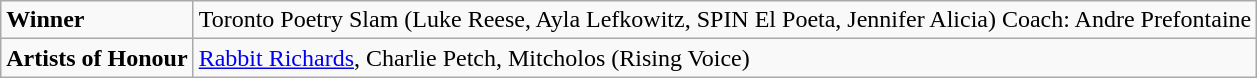<table class="wikitable">
<tr>
<td><strong>Winner</strong></td>
<td>Toronto Poetry Slam (Luke Reese, Ayla Lefkowitz, SPIN El Poeta, Jennifer Alicia) Coach: Andre Prefontaine</td>
</tr>
<tr>
<td><strong>Artists of Honour</strong></td>
<td><a href='#'>Rabbit Richards</a>, Charlie Petch, Mitcholos (Rising Voice)</td>
</tr>
</table>
